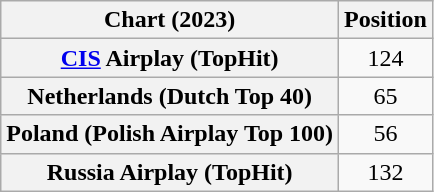<table class="wikitable plainrowheaders sortable" style="text-align:center">
<tr>
<th scope="col">Chart (2023)</th>
<th scope="col">Position</th>
</tr>
<tr>
<th scope="row"><a href='#'>CIS</a> Airplay (TopHit)</th>
<td>124</td>
</tr>
<tr>
<th scope="row">Netherlands (Dutch Top 40)</th>
<td>65</td>
</tr>
<tr>
<th scope="row">Poland (Polish Airplay Top 100)</th>
<td>56</td>
</tr>
<tr>
<th scope="row">Russia Airplay (TopHit)</th>
<td>132</td>
</tr>
</table>
